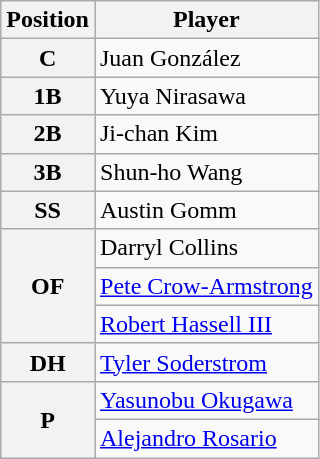<table class=wikitable>
<tr>
<th>Position</th>
<th>Player</th>
</tr>
<tr>
<th>C</th>
<td> Juan González</td>
</tr>
<tr>
<th>1B</th>
<td> Yuya Nirasawa</td>
</tr>
<tr>
<th>2B</th>
<td> Ji-chan Kim</td>
</tr>
<tr>
<th>3B</th>
<td> Shun-ho Wang</td>
</tr>
<tr>
<th>SS</th>
<td> Austin Gomm</td>
</tr>
<tr>
<th rowspan=3>OF</th>
<td> Darryl Collins</td>
</tr>
<tr>
<td> <a href='#'>Pete Crow-Armstrong</a></td>
</tr>
<tr>
<td> <a href='#'>Robert Hassell III</a></td>
</tr>
<tr>
<th>DH</th>
<td> <a href='#'>Tyler Soderstrom</a></td>
</tr>
<tr>
<th rowspan=2>P</th>
<td> <a href='#'>Yasunobu Okugawa</a></td>
</tr>
<tr>
<td> <a href='#'>Alejandro Rosario</a></td>
</tr>
</table>
